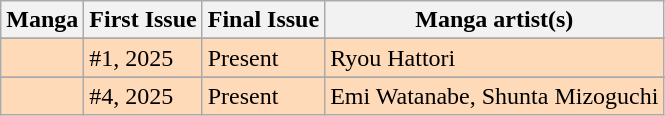<table class="wikitable sortable" style="background: #FFF;">
<tr>
<th>Manga</th>
<th>First Issue</th>
<th>Final Issue</th>
<th>Manga artist(s)</th>
</tr>
<tr>
</tr>
<tr style="background-color:#FFDAB9;">
<td></td>
<td>#1, 2025</td>
<td>Present</td>
<td>Ryou Hattori</td>
</tr>
<tr>
</tr>
<tr style="background-color:#FFDAB9;">
<td></td>
<td>#4, 2025</td>
<td>Present</td>
<td>Emi Watanabe, Shunta Mizoguchi</td>
</tr>
</table>
